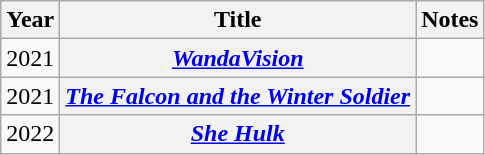<table class="wikitable plainrowheaders">
<tr>
<th>Year</th>
<th>Title</th>
<th>Notes</th>
</tr>
<tr>
<td>2021</td>
<th scope="row"><em><a href='#'>WandaVision</a></em></th>
<td></td>
</tr>
<tr>
<td>2021</td>
<th scope="row"><em><a href='#'>The Falcon and the Winter Soldier</a></em></th>
<td></td>
</tr>
<tr>
<td>2022</td>
<th scope="row"><em><a href='#'>She Hulk</a></em></th>
<td></td>
</tr>
</table>
